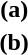<table>
<tr>
<th>(a)</th>
<td></td>
</tr>
<tr>
<th>(b)</th>
<td></td>
</tr>
</table>
